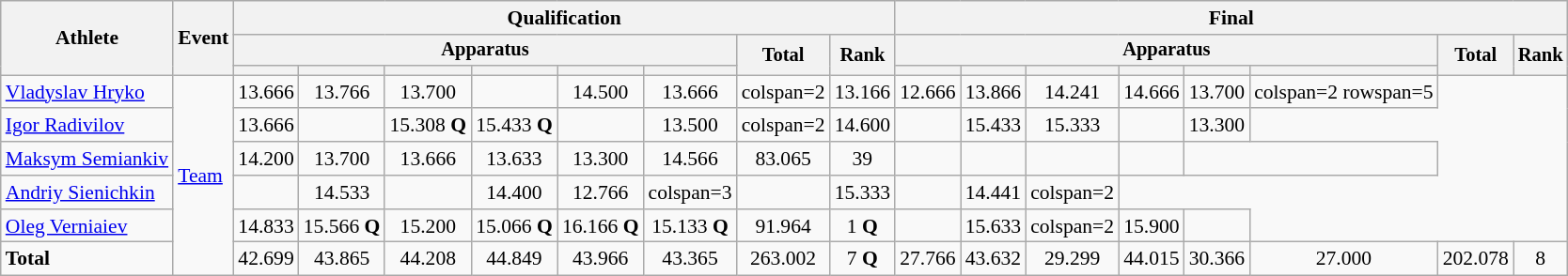<table class="wikitable" style="font-size:90%">
<tr>
<th rowspan=3>Athlete</th>
<th rowspan=3>Event</th>
<th colspan =8>Qualification</th>
<th colspan =8>Final</th>
</tr>
<tr style="font-size:95%">
<th colspan=6>Apparatus</th>
<th rowspan=2>Total</th>
<th rowspan=2>Rank</th>
<th colspan=6>Apparatus</th>
<th rowspan=2>Total</th>
<th rowspan=2>Rank</th>
</tr>
<tr style="font-size:95%">
<th></th>
<th></th>
<th></th>
<th></th>
<th></th>
<th></th>
<th></th>
<th></th>
<th></th>
<th></th>
<th></th>
<th></th>
</tr>
<tr align=center>
<td align=left><a href='#'>Vladyslav Hryko</a></td>
<td align=left rowspan=6><a href='#'>Team</a></td>
<td>13.666</td>
<td>13.766</td>
<td>13.700</td>
<td></td>
<td>14.500</td>
<td>13.666</td>
<td>colspan=2 </td>
<td>13.166</td>
<td>12.666</td>
<td>13.866</td>
<td>14.241</td>
<td>14.666</td>
<td>13.700</td>
<td>colspan=2 rowspan=5 </td>
</tr>
<tr align=center>
<td align=left><a href='#'>Igor Radivilov</a></td>
<td>13.666</td>
<td></td>
<td>15.308 <strong>Q</strong></td>
<td>15.433 <strong>Q</strong></td>
<td></td>
<td>13.500</td>
<td>colspan=2 </td>
<td>14.600</td>
<td></td>
<td>15.433</td>
<td>15.333</td>
<td></td>
<td>13.300</td>
</tr>
<tr align=center>
<td align=left><a href='#'>Maksym Semiankiv</a></td>
<td>14.200</td>
<td>13.700</td>
<td>13.666</td>
<td>13.633</td>
<td>13.300</td>
<td>14.566</td>
<td>83.065</td>
<td>39</td>
<td></td>
<td></td>
<td></td>
<td></td>
<td colspan=2></td>
</tr>
<tr align=center>
<td align=left><a href='#'>Andriy Sienichkin</a></td>
<td></td>
<td>14.533</td>
<td></td>
<td>14.400</td>
<td>12.766</td>
<td>colspan=3 </td>
<td></td>
<td>15.333</td>
<td></td>
<td>14.441</td>
<td>colspan=2 </td>
</tr>
<tr align=center>
<td align=left><a href='#'>Oleg Verniaiev</a></td>
<td>14.833</td>
<td>15.566 <strong>Q</strong></td>
<td>15.200</td>
<td>15.066 <strong>Q</strong></td>
<td>16.166 <strong>Q</strong></td>
<td>15.133 <strong>Q</strong></td>
<td>91.964</td>
<td>1 <strong>Q</strong></td>
<td></td>
<td>15.633</td>
<td>colspan=2 </td>
<td>15.900</td>
<td></td>
</tr>
<tr align=center>
<td align=left><strong>Total</strong></td>
<td>42.699</td>
<td>43.865</td>
<td>44.208</td>
<td>44.849</td>
<td>43.966</td>
<td>43.365</td>
<td>263.002</td>
<td>7 <strong>Q</strong></td>
<td>27.766</td>
<td>43.632</td>
<td>29.299</td>
<td>44.015</td>
<td>30.366</td>
<td>27.000</td>
<td>202.078</td>
<td>8</td>
</tr>
</table>
